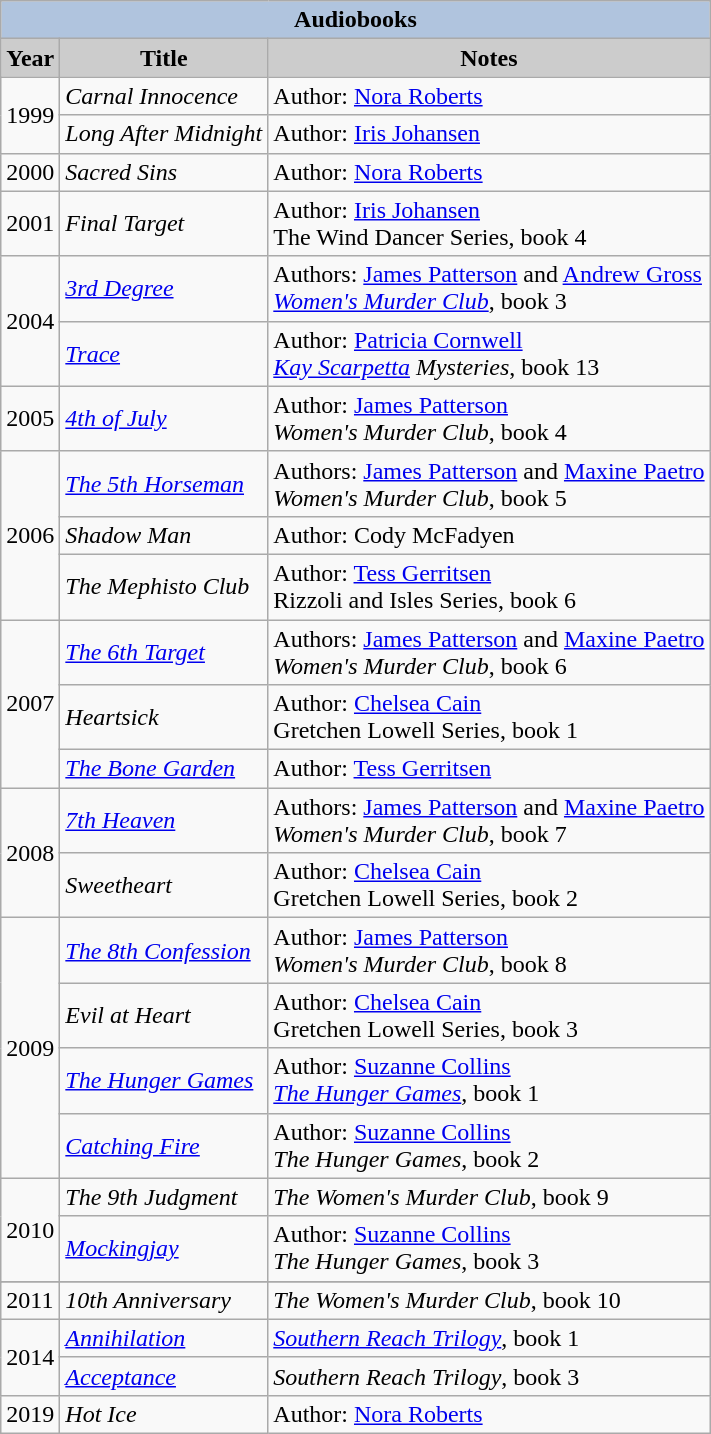<table class="wikitable">
<tr>
<th colspan=3 style="background:#B0C4DE;">Audiobooks</th>
</tr>
<tr>
<th style="background: #CCCCCC;">Year</th>
<th style="background: #CCCCCC;">Title</th>
<th style="background: #CCCCCC;">Notes</th>
</tr>
<tr>
<td rowspan=2>1999</td>
<td><em>Carnal Innocence</em></td>
<td>Author: <a href='#'>Nora Roberts</a></td>
</tr>
<tr>
<td><em>Long After Midnight</em></td>
<td>Author: <a href='#'>Iris Johansen</a></td>
</tr>
<tr>
<td>2000</td>
<td><em>Sacred Sins</em></td>
<td>Author: <a href='#'>Nora Roberts</a></td>
</tr>
<tr>
<td>2001</td>
<td><em>Final Target</em></td>
<td>Author: <a href='#'>Iris Johansen</a><br> The Wind Dancer Series, book 4</td>
</tr>
<tr>
<td rowspan=2>2004</td>
<td><em><a href='#'>3rd Degree</a></em></td>
<td>Authors: <a href='#'>James Patterson</a> and <a href='#'>Andrew Gross</a><br> <em><a href='#'>Women's Murder Club</a></em>, book 3</td>
</tr>
<tr>
<td><em><a href='#'>Trace</a></em></td>
<td>Author: <a href='#'>Patricia Cornwell</a><br> <em><a href='#'>Kay Scarpetta</a> Mysteries</em>, book 13</td>
</tr>
<tr>
<td>2005</td>
<td><em><a href='#'>4th of July</a></em></td>
<td>Author: <a href='#'>James Patterson</a><br> <em>Women's Murder Club</em>, book 4</td>
</tr>
<tr>
<td rowspan=3>2006</td>
<td><em><a href='#'>The 5th Horseman</a></em></td>
<td>Authors: <a href='#'>James Patterson</a> and <a href='#'>Maxine Paetro</a><br> <em>Women's Murder Club</em>, book 5</td>
</tr>
<tr>
<td><em>Shadow Man</em></td>
<td>Author: Cody McFadyen</td>
</tr>
<tr>
<td><em>The Mephisto Club</em></td>
<td>Author: <a href='#'>Tess Gerritsen</a><br> Rizzoli and Isles Series, book 6</td>
</tr>
<tr>
<td rowspan=3>2007</td>
<td><em><a href='#'>The 6th Target</a></em></td>
<td>Authors: <a href='#'>James Patterson</a> and <a href='#'>Maxine Paetro</a><br> <em>Women's Murder Club</em>, book 6</td>
</tr>
<tr>
<td><em>Heartsick</em></td>
<td>Author: <a href='#'>Chelsea Cain</a><br> Gretchen Lowell Series, book 1</td>
</tr>
<tr>
<td><em><a href='#'>The Bone Garden</a></em></td>
<td>Author: <a href='#'>Tess Gerritsen</a></td>
</tr>
<tr>
<td rowspan=2>2008</td>
<td><em><a href='#'>7th Heaven</a></em></td>
<td>Authors: <a href='#'>James Patterson</a> and <a href='#'>Maxine Paetro</a><br> <em>Women's Murder Club</em>, book 7</td>
</tr>
<tr>
<td><em>Sweetheart</em></td>
<td>Author: <a href='#'>Chelsea Cain</a><br> Gretchen Lowell Series, book 2</td>
</tr>
<tr>
<td rowspan=4>2009</td>
<td><em><a href='#'>The 8th Confession</a></em></td>
<td>Author: <a href='#'>James Patterson</a><br> <em>Women's Murder Club</em>, book 8</td>
</tr>
<tr>
<td><em>Evil at Heart</em></td>
<td>Author: <a href='#'>Chelsea Cain</a><br> Gretchen Lowell Series, book 3</td>
</tr>
<tr>
<td><em><a href='#'>The Hunger Games</a></em></td>
<td>Author: <a href='#'>Suzanne Collins</a><br> <em><a href='#'>The Hunger Games</a></em>, book 1</td>
</tr>
<tr>
<td><em><a href='#'>Catching Fire</a></em></td>
<td>Author: <a href='#'>Suzanne Collins</a><br> <em>The Hunger Games</em>, book 2</td>
</tr>
<tr>
<td rowspan=2>2010</td>
<td><em>The 9th Judgment</em></td>
<td><em>The Women's Murder Club</em>, book 9</td>
</tr>
<tr>
<td><em><a href='#'>Mockingjay</a></em></td>
<td>Author: <a href='#'>Suzanne Collins</a><br> <em>The Hunger Games</em>, book 3</td>
</tr>
<tr>
</tr>
<tr>
<td>2011</td>
<td><em>10th Anniversary</em></td>
<td><em>The Women's Murder Club</em>, book 10</td>
</tr>
<tr>
<td rowspan=2>2014</td>
<td><em><a href='#'>Annihilation</a></em></td>
<td><em><a href='#'>Southern Reach Trilogy</a></em>, book 1</td>
</tr>
<tr>
<td><em><a href='#'>Acceptance</a></em></td>
<td><em>Southern Reach Trilogy</em>, book 3</td>
</tr>
<tr>
<td>2019</td>
<td><em>Hot Ice</em></td>
<td>Author: <a href='#'>Nora Roberts</a></td>
</tr>
</table>
